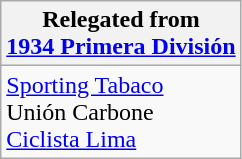<table class="wikitable">
<tr>
<th>Relegated from<br><a href='#'>1934 Primera División</a></th>
</tr>
<tr>
<td> <a href='#'>Sporting Tabaco</a> <br> Unión Carbone <br> <a href='#'>Ciclista Lima</a> </td>
</tr>
</table>
